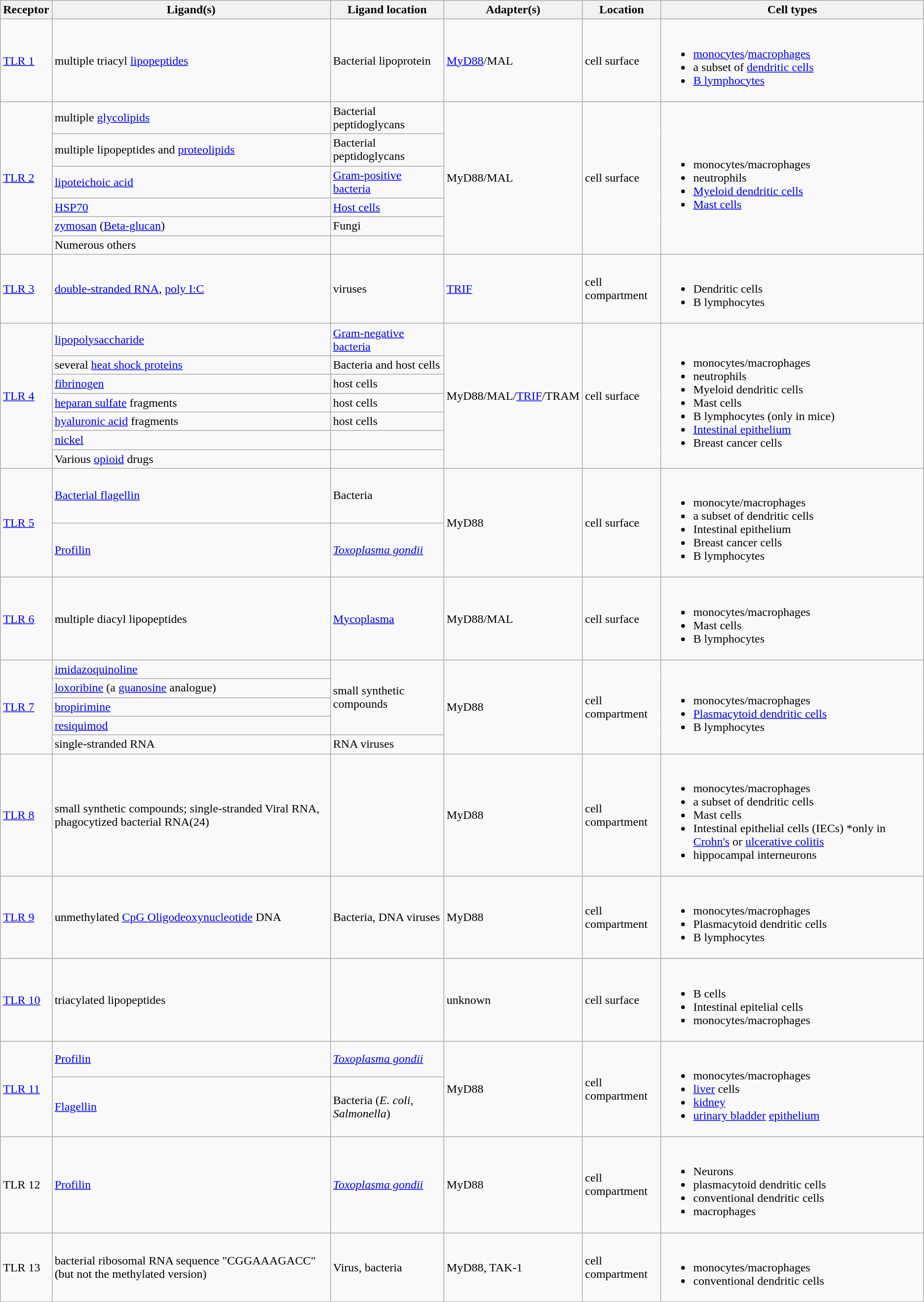<table class="wikitable">
<tr>
<th>Receptor</th>
<th>Ligand(s)</th>
<th>Ligand location</th>
<th>Adapter(s)</th>
<th>Location</th>
<th>Cell types</th>
</tr>
<tr>
<td><a href='#'>TLR 1</a></td>
<td>multiple triacyl <a href='#'>lipopeptides</a></td>
<td>Bacterial lipoprotein</td>
<td><a href='#'>MyD88</a>/MAL</td>
<td>cell surface</td>
<td><br><ul><li><a href='#'>monocytes</a>/<a href='#'>macrophages</a></li><li>a subset of <a href='#'>dendritic cells</a></li><li><a href='#'>B lymphocytes</a></li></ul></td>
</tr>
<tr>
<td rowspan="6"><a href='#'>TLR 2</a></td>
<td>multiple <a href='#'>glycolipids</a></td>
<td>Bacterial peptidoglycans</td>
<td rowspan="6">MyD88/MAL</td>
<td rowspan="6">cell surface</td>
<td rowspan="6"><br><ul><li>monocytes/macrophages</li><li>neutrophils</li><li><a href='#'>Myeloid dendritic cells</a></li><li><a href='#'>Mast cells</a></li></ul></td>
</tr>
<tr>
<td>multiple lipopeptides and <a href='#'>proteolipids</a></td>
<td>Bacterial peptidoglycans</td>
</tr>
<tr>
<td><a href='#'>lipoteichoic acid</a></td>
<td><a href='#'>Gram-positive bacteria</a></td>
</tr>
<tr>
<td><a href='#'>HSP70</a></td>
<td><a href='#'>Host cells</a></td>
</tr>
<tr>
<td><a href='#'>zymosan</a> (<a href='#'>Beta-glucan</a>)</td>
<td>Fungi</td>
</tr>
<tr>
<td>Numerous others</td>
<td></td>
</tr>
<tr>
<td><a href='#'>TLR 3</a></td>
<td><a href='#'>double-stranded RNA</a>, <a href='#'>poly I:C</a></td>
<td>viruses</td>
<td><a href='#'>TRIF</a></td>
<td>cell compartment</td>
<td><br><ul><li>Dendritic cells</li><li>B lymphocytes</li></ul></td>
</tr>
<tr>
<td rowspan=7><a href='#'>TLR 4</a></td>
<td><a href='#'>lipopolysaccharide</a></td>
<td><a href='#'>Gram-negative bacteria</a></td>
<td rowspan=7>MyD88/MAL/<a href='#'>TRIF</a>/TRAM</td>
<td rowspan=7>cell surface</td>
<td rowspan=7><br><ul><li>monocytes/macrophages</li><li>neutrophils</li><li>Myeloid dendritic cells</li><li>Mast cells</li><li>B lymphocytes (only in mice)</li><li><a href='#'>Intestinal epithelium</a></li><li>Breast cancer cells</li></ul></td>
</tr>
<tr>
<td>several <a href='#'>heat shock proteins</a></td>
<td>Bacteria and host cells</td>
</tr>
<tr>
<td><a href='#'>fibrinogen</a></td>
<td>host cells</td>
</tr>
<tr>
<td><a href='#'>heparan sulfate</a> fragments</td>
<td>host cells</td>
</tr>
<tr>
<td><a href='#'>hyaluronic acid</a> fragments</td>
<td>host cells</td>
</tr>
<tr>
<td><a href='#'>nickel</a></td>
<td></td>
</tr>
<tr>
<td>Various <a href='#'>opioid</a> drugs</td>
<td></td>
</tr>
<tr>
<td rowspan=2><a href='#'>TLR 5</a></td>
<td><a href='#'>Bacterial flagellin</a></td>
<td>Bacteria</td>
<td rowspan=2>MyD88</td>
<td rowspan=2>cell surface</td>
<td rowspan=2><br><ul><li>monocyte/macrophages</li><li>a subset of dendritic cells</li><li>Intestinal epithelium</li><li>Breast cancer cells</li><li>B lymphocytes</li></ul></td>
</tr>
<tr>
<td><a href='#'>Profilin</a></td>
<td><em><a href='#'>Toxoplasma gondii</a></em></td>
</tr>
<tr>
<td rowspan=1><a href='#'>TLR 6</a></td>
<td>multiple diacyl lipopeptides</td>
<td><a href='#'>Mycoplasma</a></td>
<td>MyD88/MAL</td>
<td>cell surface</td>
<td><br><ul><li>monocytes/macrophages</li><li>Mast cells</li><li>B lymphocytes</li></ul></td>
</tr>
<tr>
<td rowspan="5"><a href='#'>TLR 7</a></td>
<td><a href='#'>imidazoquinoline</a></td>
<td rowspan="4">small synthetic compounds</td>
<td rowspan="5">MyD88</td>
<td rowspan="5">cell compartment</td>
<td rowspan="5"><br><ul><li>monocytes/macrophages</li><li><a href='#'>Plasmacytoid dendritic cells</a></li><li>B lymphocytes</li></ul></td>
</tr>
<tr>
<td><a href='#'>loxoribine</a> (a <a href='#'>guanosine</a> analogue)</td>
</tr>
<tr>
<td><a href='#'>bropirimine</a></td>
</tr>
<tr>
<td><a href='#'>resiquimod</a></td>
</tr>
<tr>
<td>single-stranded RNA</td>
<td>RNA viruses</td>
</tr>
<tr>
<td><a href='#'>TLR 8</a></td>
<td>small synthetic compounds; single-stranded Viral RNA, phagocytized bacterial RNA(24)</td>
<td></td>
<td>MyD88</td>
<td>cell compartment</td>
<td><br><ul><li>monocytes/macrophages</li><li>a subset of dendritic cells</li><li>Mast cells</li><li>Intestinal epithelial cells (IECs) *only in <a href='#'>Crohn's</a> or <a href='#'>ulcerative colitis</a></li><li>hippocampal interneurons </li></ul></td>
</tr>
<tr>
<td><a href='#'>TLR 9</a></td>
<td>unmethylated <a href='#'>CpG Oligodeoxynucleotide</a> DNA</td>
<td>Bacteria, DNA viruses</td>
<td>MyD88</td>
<td>cell compartment</td>
<td><br><ul><li>monocytes/macrophages</li><li>Plasmacytoid dendritic cells</li><li>B lymphocytes</li></ul></td>
</tr>
<tr>
<td><a href='#'>TLR 10</a></td>
<td>triacylated lipopeptides</td>
<td></td>
<td>unknown</td>
<td>cell surface</td>
<td><br><ul><li>B cells</li><li>Intestinal epitelial cells</li><li>monocytes/macrophages</li></ul></td>
</tr>
<tr>
<td rowspan="2"><a href='#'>TLR 11</a></td>
<td><a href='#'>Profilin</a></td>
<td><em><a href='#'>Toxoplasma gondii</a></em></td>
<td rowspan="2">MyD88</td>
<td rowspan="2">cell compartment</td>
<td rowspan="2"><br><ul><li>monocytes/macrophages</li><li><a href='#'>liver</a> cells</li><li><a href='#'>kidney</a></li><li><a href='#'>urinary bladder</a> <a href='#'>epithelium</a></li></ul></td>
</tr>
<tr>
<td><a href='#'>Flagellin</a></td>
<td>Bacteria (<em>E. coli</em>, <em>Salmonella</em>)</td>
</tr>
<tr>
<td>TLR 12</td>
<td><a href='#'>Profilin</a></td>
<td><em><a href='#'>Toxoplasma gondii</a></em></td>
<td>MyD88</td>
<td>cell compartment</td>
<td><br><ul><li>Neurons</li><li>plasmacytoid dendritic cells</li><li>conventional dendritic cells</li><li>macrophages</li></ul></td>
</tr>
<tr>
<td>TLR 13</td>
<td>bacterial ribosomal RNA sequence "CGGAAAGACC" (but not the methylated version)</td>
<td>Virus, bacteria</td>
<td>MyD88, TAK-1</td>
<td>cell compartment</td>
<td><br><ul><li>monocytes/macrophages</li><li>conventional dendritic cells</li></ul></td>
</tr>
</table>
